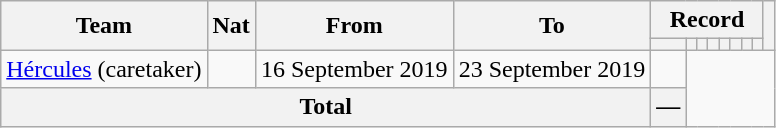<table class="wikitable" style="text-align: center">
<tr>
<th rowspan="2">Team</th>
<th rowspan="2">Nat</th>
<th rowspan="2">From</th>
<th rowspan="2">To</th>
<th colspan="8">Record</th>
<th rowspan=2></th>
</tr>
<tr>
<th></th>
<th></th>
<th></th>
<th></th>
<th></th>
<th></th>
<th></th>
<th></th>
</tr>
<tr>
<td align="left"><a href='#'>Hércules</a> (caretaker)</td>
<td></td>
<td align=left>16 September 2019</td>
<td align=left>23 September 2019<br></td>
<td></td>
</tr>
<tr>
<th colspan="4">Total<br></th>
<th>—</th>
</tr>
</table>
